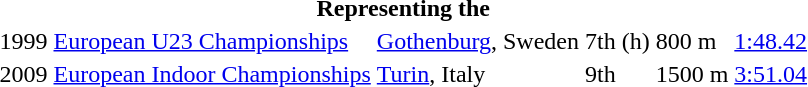<table>
<tr>
<th colspan="6">Representing the </th>
</tr>
<tr>
<td>1999</td>
<td><a href='#'>European U23 Championships</a></td>
<td><a href='#'>Gothenburg</a>, Sweden</td>
<td>7th (h)</td>
<td>800 m</td>
<td><a href='#'>1:48.42</a></td>
</tr>
<tr>
<td>2009</td>
<td><a href='#'>European Indoor Championships</a></td>
<td><a href='#'>Turin</a>, Italy</td>
<td>9th</td>
<td>1500 m</td>
<td><a href='#'>3:51.04</a></td>
</tr>
</table>
